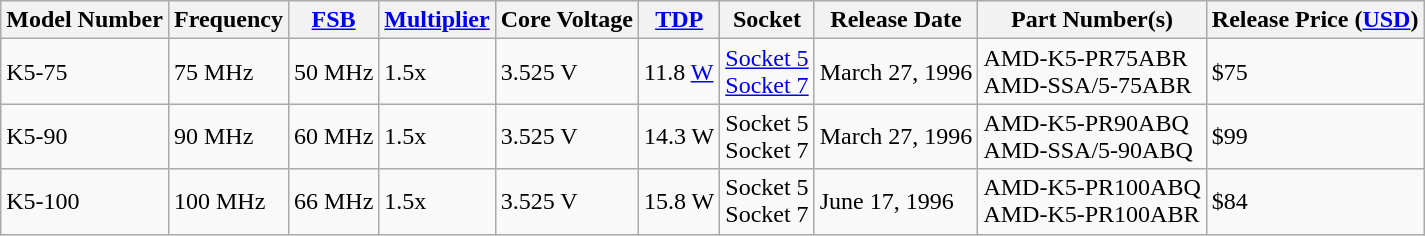<table class="wikitable">
<tr>
<th>Model Number</th>
<th>Frequency</th>
<th><a href='#'>FSB</a></th>
<th><a href='#'>Multiplier</a></th>
<th>Core Voltage</th>
<th><a href='#'>TDP</a></th>
<th>Socket</th>
<th>Release Date</th>
<th>Part Number(s)</th>
<th>Release Price (<a href='#'>USD</a>)</th>
</tr>
<tr>
<td>K5-75</td>
<td>75 MHz</td>
<td>50 MHz</td>
<td>1.5x</td>
<td>3.525 V</td>
<td>11.8 <a href='#'>W</a></td>
<td><a href='#'>Socket 5</a><br><a href='#'>Socket 7</a></td>
<td>March 27, 1996</td>
<td>AMD-K5-PR75ABR<br>AMD-SSA/5-75ABR</td>
<td>$75</td>
</tr>
<tr>
<td>K5-90</td>
<td>90 MHz</td>
<td>60 MHz</td>
<td>1.5x</td>
<td>3.525 V</td>
<td>14.3 W</td>
<td>Socket 5<br>Socket 7</td>
<td>March 27, 1996</td>
<td>AMD-K5-PR90ABQ<br>AMD-SSA/5-90ABQ</td>
<td>$99</td>
</tr>
<tr>
<td>K5-100</td>
<td>100 MHz</td>
<td>66 MHz</td>
<td>1.5x</td>
<td>3.525 V</td>
<td>15.8 W</td>
<td>Socket 5<br>Socket 7</td>
<td>June 17, 1996</td>
<td>AMD-K5-PR100ABQ<br>AMD-K5-PR100ABR</td>
<td>$84</td>
</tr>
</table>
